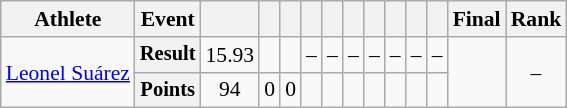<table class=wikitable style=font-size:90%>
<tr>
<th>Athlete</th>
<th>Event</th>
<th></th>
<th></th>
<th></th>
<th></th>
<th></th>
<th></th>
<th></th>
<th></th>
<th></th>
<th></th>
<th>Final</th>
<th>Rank</th>
</tr>
<tr align=center>
<td rowspan=2 style=text-align:left><a href='#'>Leonel Suárez</a></td>
<th style=font-size:95%>Result</th>
<td>15.93</td>
<td></td>
<td></td>
<td>–</td>
<td>–</td>
<td>–</td>
<td>–</td>
<td>–</td>
<td>–</td>
<td>–</td>
<td rowspan=2></td>
<td rowspan=2>–</td>
</tr>
<tr align=center>
<th style=font-size:95%>Points</th>
<td>94</td>
<td>0</td>
<td>0</td>
<td></td>
<td></td>
<td></td>
<td></td>
<td></td>
<td></td>
<td></td>
</tr>
</table>
